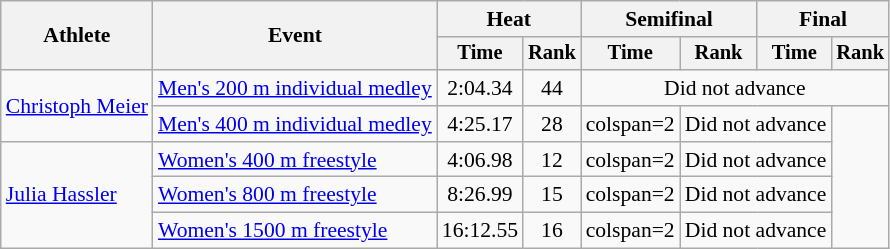<table class=wikitable style="font-size:90%">
<tr>
<th rowspan="2">Athlete</th>
<th rowspan="2">Event</th>
<th colspan="2">Heat</th>
<th colspan="2">Semifinal</th>
<th colspan="2">Final</th>
</tr>
<tr style="font-size:95%">
<th>Time</th>
<th>Rank</th>
<th>Time</th>
<th>Rank</th>
<th>Time</th>
<th>Rank</th>
</tr>
<tr align=center>
<td align=left rowspan=2><a href='#'>Christoph Meier</a></td>
<td align=left><a href='#'>Men's 200 m individual medley</a></td>
<td>2:04.34</td>
<td>44</td>
<td colspan="4">Did not advance</td>
</tr>
<tr align=center>
<td align=left><a href='#'>Men's 400 m individual medley</a></td>
<td>4:25.17</td>
<td>28</td>
<td>colspan=2 </td>
<td colspan="2">Did not advance</td>
</tr>
<tr align=center>
<td align=left rowspan=3><a href='#'>Julia Hassler</a></td>
<td align=left><a href='#'>Women's 400 m freestyle</a></td>
<td>4:06.98</td>
<td>12</td>
<td>colspan=2 </td>
<td colspan="2">Did not advance</td>
</tr>
<tr align=center>
<td align=left><a href='#'>Women's 800 m freestyle</a></td>
<td>8:26.99</td>
<td>15</td>
<td>colspan=2 </td>
<td colspan="2">Did not advance</td>
</tr>
<tr align=center>
<td align=left><a href='#'>Women's 1500 m freestyle</a></td>
<td>16:12.55</td>
<td>16</td>
<td>colspan=2 </td>
<td colspan="2">Did not advance</td>
</tr>
</table>
